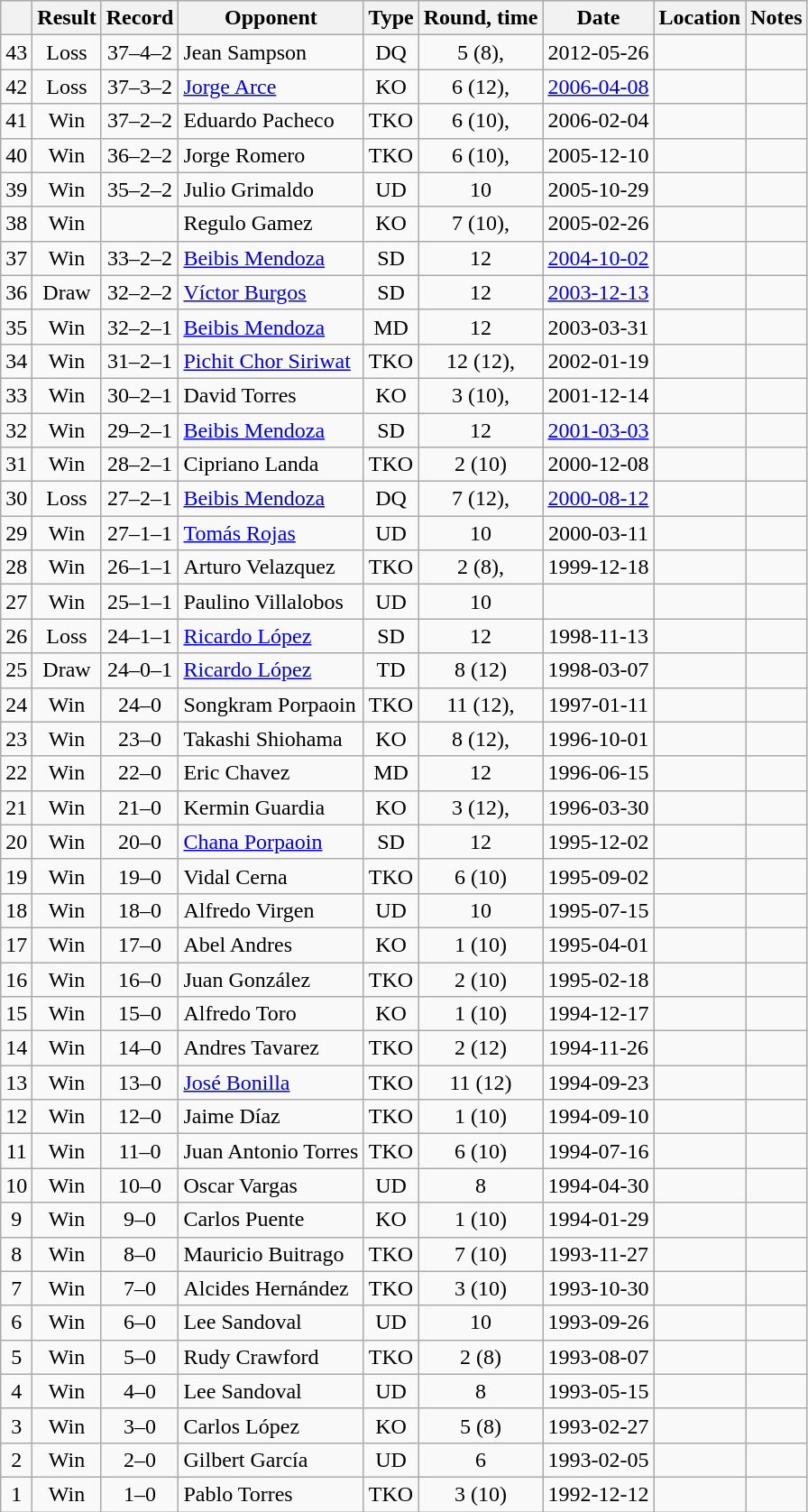<table class="wikitable" style="text-align:center">
<tr>
<th></th>
<th>Result</th>
<th>Record</th>
<th>Opponent</th>
<th>Type</th>
<th>Round, time</th>
<th>Date</th>
<th>Location</th>
<th>Notes</th>
</tr>
<tr>
<td>43</td>
<td>Loss</td>
<td>37–4–2</td>
<td align=left>Jean Sampson</td>
<td>DQ</td>
<td>5 (8), </td>
<td>2012-05-26</td>
<td align=left></td>
<td align=left></td>
</tr>
<tr>
<td>42</td>
<td>Loss</td>
<td>37–3–2</td>
<td align=left><a href='#'>Jorge Arce</a></td>
<td>KO</td>
<td>6 (12), </td>
<td><a href='#'>2006-04-08</a></td>
<td align=left></td>
<td align=left></td>
</tr>
<tr>
<td>41</td>
<td>Win</td>
<td>37–2–2</td>
<td align=left>Eduardo Pacheco</td>
<td>TKO</td>
<td>6 (10), </td>
<td>2006-02-04</td>
<td align=left></td>
<td align=left></td>
</tr>
<tr>
<td>40</td>
<td>Win</td>
<td>36–2–2</td>
<td align=left>Jorge Romero</td>
<td>TKO</td>
<td>6 (10), </td>
<td>2005-12-10</td>
<td align=left></td>
<td align=left></td>
</tr>
<tr>
<td>39</td>
<td>Win</td>
<td>35–2–2</td>
<td align=left>Julio Grimaldo</td>
<td>UD</td>
<td>10</td>
<td>2005-10-29</td>
<td align=left></td>
<td align=left></td>
</tr>
<tr>
<td>38</td>
<td>Win</td>
<td></td>
<td align=left>Regulo Gamez</td>
<td>KO</td>
<td>7 (10), </td>
<td>2005-02-26</td>
<td align=left></td>
<td align=left></td>
</tr>
<tr>
<td>37</td>
<td>Win</td>
<td>33–2–2</td>
<td align=left><a href='#'>Beibis Mendoza</a></td>
<td>SD</td>
<td>12</td>
<td><a href='#'>2004-10-02</a></td>
<td align=left></td>
<td align=left></td>
</tr>
<tr>
<td>36</td>
<td>Draw</td>
<td>32–2–2</td>
<td align=left><a href='#'>Víctor Burgos</a></td>
<td>SD</td>
<td>12</td>
<td><a href='#'>2003-12-13</a></td>
<td align=left></td>
<td align=left></td>
</tr>
<tr>
<td>35</td>
<td>Win</td>
<td>32–2–1</td>
<td align=left><a href='#'>Beibis Mendoza</a></td>
<td>MD</td>
<td>12</td>
<td>2003-03-31</td>
<td align=left></td>
<td align=left></td>
</tr>
<tr>
<td>34</td>
<td>Win</td>
<td>31–2–1</td>
<td align=left><a href='#'>Pichit Chor Siriwat</a></td>
<td>TKO</td>
<td>12 (12), </td>
<td>2002-01-19</td>
<td align=left></td>
<td align=left></td>
</tr>
<tr>
<td>33</td>
<td>Win</td>
<td>30–2–1</td>
<td align=left>David Torres</td>
<td>KO</td>
<td>3 (10), </td>
<td>2001-12-14</td>
<td align=left></td>
<td align=left></td>
</tr>
<tr>
<td>32</td>
<td>Win</td>
<td>29–2–1</td>
<td align=left><a href='#'>Beibis Mendoza</a></td>
<td>SD</td>
<td>12</td>
<td><a href='#'>2001-03-03</a></td>
<td align=left></td>
<td align=left></td>
</tr>
<tr>
<td>31</td>
<td>Win</td>
<td>28–2–1</td>
<td align=left>Cipriano Landa</td>
<td>TKO</td>
<td>2 (10)</td>
<td>2000-12-08</td>
<td align=left></td>
<td align=left></td>
</tr>
<tr>
<td>30</td>
<td>Loss</td>
<td>27–2–1</td>
<td align=left><a href='#'>Beibis Mendoza</a></td>
<td>DQ</td>
<td>7 (12), </td>
<td><a href='#'>2000-08-12</a></td>
<td align=left></td>
<td align=left></td>
</tr>
<tr>
<td>29</td>
<td>Win</td>
<td>27–1–1</td>
<td align=left><a href='#'>Tomás Rojas</a></td>
<td>UD</td>
<td>10</td>
<td>2000-03-11</td>
<td align=left></td>
<td align=left></td>
</tr>
<tr>
<td>28</td>
<td>Win</td>
<td>26–1–1</td>
<td align=left>Arturo Velazquez</td>
<td>TKO</td>
<td>2 (8), </td>
<td>1999-12-18</td>
<td align=left></td>
<td align=left></td>
</tr>
<tr>
<td>27</td>
<td>Win</td>
<td>25–1–1</td>
<td align=left>Paulino Villalobos</td>
<td>UD</td>
<td>10</td>
<td></td>
<td align=left></td>
<td align=left></td>
</tr>
<tr>
<td>26</td>
<td>Loss</td>
<td>24–1–1</td>
<td align=left><a href='#'>Ricardo López</a></td>
<td>SD</td>
<td>12</td>
<td>1998-11-13</td>
<td align=left></td>
<td align=left></td>
</tr>
<tr>
<td>25</td>
<td>Draw</td>
<td>24–0–1</td>
<td align=left><a href='#'>Ricardo López</a></td>
<td>TD</td>
<td>8 (12)</td>
<td>1998-03-07</td>
<td align=left></td>
<td align=left></td>
</tr>
<tr>
<td>24</td>
<td>Win</td>
<td>24–0</td>
<td align=left>Songkram Porpaoin</td>
<td>TKO</td>
<td>11 (12), </td>
<td>1997-01-11</td>
<td align=left></td>
<td align=left></td>
</tr>
<tr>
<td>23</td>
<td>Win</td>
<td>23–0</td>
<td align=left>Takashi Shiohama</td>
<td>KO</td>
<td>8 (12), </td>
<td>1996-10-01</td>
<td align=left></td>
<td align=left></td>
</tr>
<tr>
<td>22</td>
<td>Win</td>
<td>22–0</td>
<td align=left>Eric Chavez</td>
<td>MD</td>
<td>12</td>
<td>1996-06-15</td>
<td align=left></td>
<td align=left></td>
</tr>
<tr>
<td>21</td>
<td>Win</td>
<td>21–0</td>
<td align=left>Kermin Guardia</td>
<td>KO</td>
<td>3 (12), </td>
<td>1996-03-30</td>
<td align=left></td>
<td align=left></td>
</tr>
<tr>
<td>20</td>
<td>Win</td>
<td>20–0</td>
<td align=left><a href='#'>Chana Porpaoin</a></td>
<td>SD</td>
<td>12</td>
<td>1995-12-02</td>
<td align=left></td>
<td align=left></td>
</tr>
<tr>
<td>19</td>
<td>Win</td>
<td>19–0</td>
<td align=left>Vidal Cerna</td>
<td>TKO</td>
<td>6 (10)</td>
<td>1995-09-02</td>
<td align=left></td>
<td align=left></td>
</tr>
<tr>
<td>18</td>
<td>Win</td>
<td>18–0</td>
<td align=left>Alfredo Virgen</td>
<td>UD</td>
<td>10</td>
<td>1995-07-15</td>
<td align=left></td>
<td align=left></td>
</tr>
<tr>
<td>17</td>
<td>Win</td>
<td>17–0</td>
<td align=left>Abel Andres</td>
<td>KO</td>
<td>1 (10)</td>
<td>1995-04-01</td>
<td align=left></td>
<td align=left></td>
</tr>
<tr>
<td>16</td>
<td>Win</td>
<td>16–0</td>
<td align=left>Juan González</td>
<td>TKO</td>
<td>2 (10)</td>
<td>1995-02-18</td>
<td align=left></td>
<td align=left></td>
</tr>
<tr>
<td>15</td>
<td>Win</td>
<td>15–0</td>
<td align=left>Alfredo Toro</td>
<td>KO</td>
<td>1 (10)</td>
<td>1994-12-17</td>
<td align=left></td>
<td align=left></td>
</tr>
<tr>
<td>14</td>
<td>Win</td>
<td>14–0</td>
<td align=left>Andres Tavarez</td>
<td>TKO</td>
<td>2 (12)</td>
<td>1994-11-26</td>
<td align=left></td>
<td align=left></td>
</tr>
<tr>
<td>13</td>
<td>Win</td>
<td>13–0</td>
<td align=left><a href='#'>José Bonilla</a></td>
<td>TKO</td>
<td>11 (12)</td>
<td>1994-09-23</td>
<td align=left></td>
<td align=left></td>
</tr>
<tr>
<td>12</td>
<td>Win</td>
<td>12–0</td>
<td align=left>Jaime Díaz</td>
<td>TKO</td>
<td>1 (10)</td>
<td>1994-09-10</td>
<td align=left></td>
<td align=left></td>
</tr>
<tr>
<td>11</td>
<td>Win</td>
<td>11–0</td>
<td align=left>Juan Antonio Torres</td>
<td>TKO</td>
<td>6 (10)</td>
<td>1994-07-16</td>
<td align=left></td>
<td align=left></td>
</tr>
<tr>
<td>10</td>
<td>Win</td>
<td>10–0</td>
<td align=left>Oscar Vargas</td>
<td>UD</td>
<td>8</td>
<td>1994-04-30</td>
<td align=left></td>
<td align=left></td>
</tr>
<tr>
<td>9</td>
<td>Win</td>
<td>9–0</td>
<td align=left>Carlos Puente</td>
<td>KO</td>
<td>1 (10)</td>
<td>1994-01-29</td>
<td align=left></td>
<td align=left></td>
</tr>
<tr>
<td>8</td>
<td>Win</td>
<td>8–0</td>
<td align=left>Mauricio Buitrago</td>
<td>TKO</td>
<td>7 (10)</td>
<td>1993-11-27</td>
<td align=left></td>
<td align=left></td>
</tr>
<tr>
<td>7</td>
<td>Win</td>
<td>7–0</td>
<td align=left>Alcides Hernández</td>
<td>TKO</td>
<td>3 (10)</td>
<td>1993-10-30</td>
<td align=left></td>
<td align=left></td>
</tr>
<tr>
<td>6</td>
<td>Win</td>
<td>6–0</td>
<td align=left>Lee Sandoval</td>
<td>UD</td>
<td>10</td>
<td>1993-09-26</td>
<td align=left></td>
<td align=left></td>
</tr>
<tr>
<td>5</td>
<td>Win</td>
<td>5–0</td>
<td align=left>Rudy Crawford</td>
<td>TKO</td>
<td>2 (8)</td>
<td>1993-08-07</td>
<td align=left></td>
<td align=left></td>
</tr>
<tr>
<td>4</td>
<td>Win</td>
<td>4–0</td>
<td align=left>Lee Sandoval</td>
<td>UD</td>
<td>8</td>
<td>1993-05-15</td>
<td align=left></td>
<td align=left></td>
</tr>
<tr>
<td>3</td>
<td>Win</td>
<td>3–0</td>
<td align=left>Carlos López</td>
<td>KO</td>
<td>5 (8)</td>
<td>1993-02-27</td>
<td align=left></td>
<td align=left></td>
</tr>
<tr>
<td>2</td>
<td>Win</td>
<td>2–0</td>
<td align=left>Gilbert García</td>
<td>UD</td>
<td>6</td>
<td>1993-02-05</td>
<td align=left></td>
<td align=left></td>
</tr>
<tr>
<td>1</td>
<td>Win</td>
<td>1–0</td>
<td align=left>Pablo Torres</td>
<td>TKO</td>
<td>3 (10)</td>
<td>1992-12-12</td>
<td align=left></td>
<td align=left></td>
</tr>
</table>
